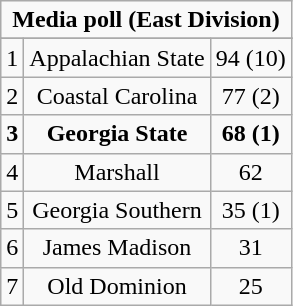<table class="wikitable" style="display: inline-table;">
<tr>
<td align="center" Colspan="3"><strong>Media poll (East Division)</strong></td>
</tr>
<tr align="center">
</tr>
<tr align="center">
<td>1</td>
<td>Appalachian State</td>
<td>94 (10)</td>
</tr>
<tr align="center">
<td>2</td>
<td>Coastal Carolina</td>
<td>77 (2)</td>
</tr>
<tr align="center">
<td><strong>3</strong></td>
<td><strong>Georgia State</strong></td>
<td><strong>68 (1)</strong></td>
</tr>
<tr align="center">
<td>4</td>
<td>Marshall</td>
<td>62</td>
</tr>
<tr align="center">
<td>5</td>
<td>Georgia Southern</td>
<td>35 (1)</td>
</tr>
<tr align="center">
<td>6</td>
<td>James Madison</td>
<td>31</td>
</tr>
<tr align="center">
<td>7</td>
<td>Old Dominion</td>
<td>25</td>
</tr>
</table>
